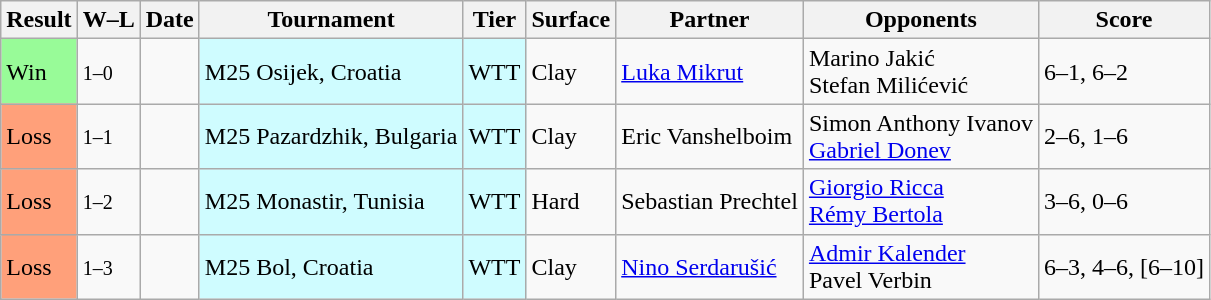<table class="sortable wikitable">
<tr>
<th>Result</th>
<th class="unsortable">W–L</th>
<th>Date</th>
<th>Tournament</th>
<th>Tier</th>
<th>Surface</th>
<th>Partner</th>
<th>Opponents</th>
<th class="unsortable">Score</th>
</tr>
<tr>
<td bgcolor=98fb98>Win</td>
<td><small>1–0</small></td>
<td></td>
<td style="background:#cffcff;">M25 Osijek, Croatia</td>
<td style="background:#cffcff;">WTT</td>
<td>Clay</td>
<td> <a href='#'>Luka Mikrut</a></td>
<td> Marino Jakić<br> Stefan Milićević</td>
<td>6–1, 6–2</td>
</tr>
<tr>
<td bgcolor=ffa07a>Loss</td>
<td><small>1–1</small></td>
<td></td>
<td style="background:#cffcff;">M25 Pazardzhik, Bulgaria</td>
<td style="background:#cffcff;">WTT</td>
<td>Clay</td>
<td> Eric Vanshelboim</td>
<td> Simon Anthony Ivanov<br> <a href='#'>Gabriel Donev</a></td>
<td>2–6, 1–6</td>
</tr>
<tr>
<td bgcolor=ffa07a>Loss</td>
<td><small>1–2</small></td>
<td></td>
<td style="background:#cffcff;">M25 Monastir, Tunisia</td>
<td style="background:#cffcff;">WTT</td>
<td>Hard</td>
<td> Sebastian Prechtel</td>
<td> <a href='#'>Giorgio Ricca</a><br> <a href='#'>Rémy Bertola</a></td>
<td>3–6, 0–6</td>
</tr>
<tr>
<td bgcolor=ffa07a>Loss</td>
<td><small>1–3</small></td>
<td></td>
<td style="background:#cffcff;">M25 Bol, Croatia</td>
<td style="background:#cffcff;">WTT</td>
<td>Clay</td>
<td> <a href='#'>Nino Serdarušić</a></td>
<td> <a href='#'>Admir Kalender</a><br> Pavel Verbin</td>
<td>6–3, 4–6, [6–10]</td>
</tr>
</table>
